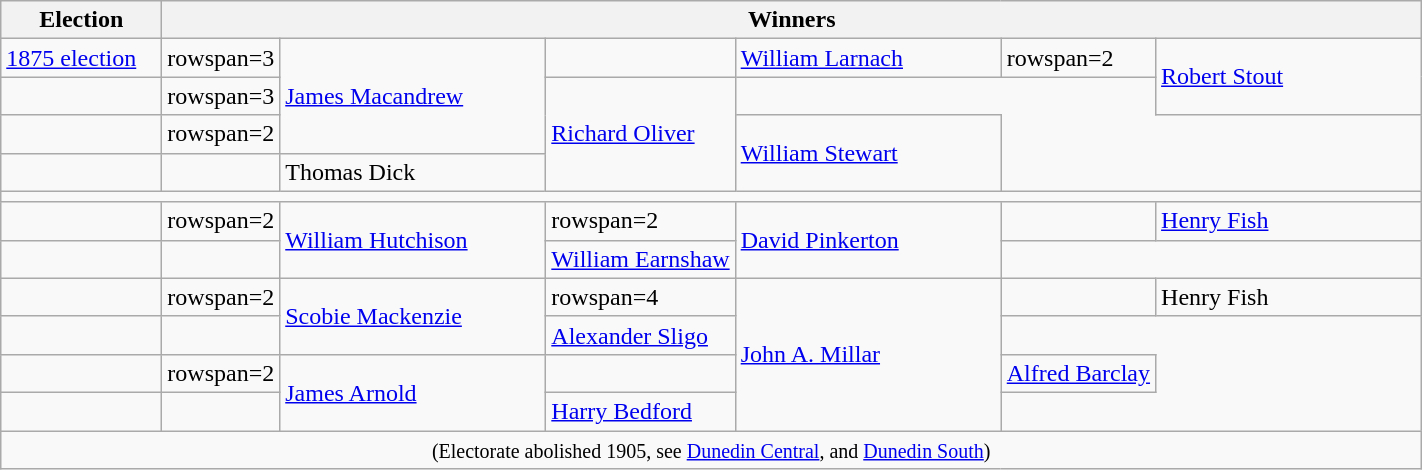<table class=wikitable>
<tr>
<th width=100>Election</th>
<th colspan=6>Winners</th>
</tr>
<tr>
<td><a href='#'>1875 election</a></td>
<td>rowspan=3 </td>
<td width=170 rowspan=3><a href='#'>James Macandrew</a></td>
<td></td>
<td width=170><a href='#'>William Larnach</a></td>
<td>rowspan=2 </td>
<td width=170 rowspan=2><a href='#'>Robert Stout</a></td>
</tr>
<tr>
<td></td>
<td>rowspan=3 </td>
<td rowspan=3><a href='#'>Richard Oliver</a></td>
</tr>
<tr>
<td></td>
<td>rowspan=2 </td>
<td rowspan=2><a href='#'>William Stewart</a></td>
</tr>
<tr>
<td></td>
<td></td>
<td>Thomas Dick</td>
</tr>
<tr>
<td colspan=7 align=center></td>
</tr>
<tr>
<td></td>
<td>rowspan=2 </td>
<td rowspan=2><a href='#'>William Hutchison</a></td>
<td>rowspan=2 </td>
<td rowspan=2><a href='#'>David Pinkerton</a></td>
<td></td>
<td><a href='#'>Henry Fish</a></td>
</tr>
<tr>
<td></td>
<td></td>
<td><a href='#'>William Earnshaw</a></td>
</tr>
<tr>
<td></td>
<td>rowspan=2 </td>
<td rowspan=2><a href='#'>Scobie Mackenzie</a></td>
<td>rowspan=4 </td>
<td rowspan=4><a href='#'>John A. Millar</a></td>
<td></td>
<td>Henry Fish</td>
</tr>
<tr>
<td></td>
<td></td>
<td rowspan=1><a href='#'>Alexander Sligo</a></td>
</tr>
<tr>
<td></td>
<td>rowspan=2 </td>
<td rowspan=2><a href='#'>James Arnold</a></td>
<td></td>
<td><a href='#'>Alfred Barclay</a></td>
</tr>
<tr>
<td></td>
<td></td>
<td><a href='#'>Harry Bedford</a></td>
</tr>
<tr>
<td colspan=7 align=center><small>(Electorate abolished 1905, see <a href='#'>Dunedin Central</a>,  and <a href='#'>Dunedin South</a>)</small></td>
</tr>
</table>
